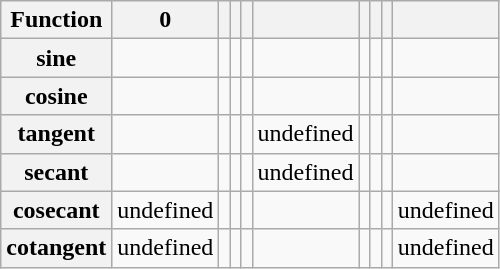<table class="wikitable">
<tr>
<th>Function</th>
<th>0</th>
<th></th>
<th></th>
<th></th>
<th></th>
<th></th>
<th></th>
<th></th>
<th></th>
</tr>
<tr>
<th>sine</th>
<td></td>
<td></td>
<td></td>
<td></td>
<td></td>
<td></td>
<td></td>
<td></td>
<td></td>
</tr>
<tr>
<th>cosine</th>
<td></td>
<td></td>
<td></td>
<td></td>
<td></td>
<td></td>
<td></td>
<td></td>
<td></td>
</tr>
<tr>
<th>tangent</th>
<td></td>
<td></td>
<td></td>
<td></td>
<td>undefined</td>
<td></td>
<td></td>
<td></td>
<td></td>
</tr>
<tr>
<th>secant</th>
<td></td>
<td></td>
<td></td>
<td></td>
<td>undefined</td>
<td></td>
<td></td>
<td></td>
<td></td>
</tr>
<tr>
<th>cosecant</th>
<td>undefined</td>
<td></td>
<td></td>
<td></td>
<td></td>
<td></td>
<td></td>
<td></td>
<td>undefined</td>
</tr>
<tr>
<th>cotangent</th>
<td>undefined</td>
<td></td>
<td></td>
<td></td>
<td></td>
<td></td>
<td></td>
<td></td>
<td>undefined</td>
</tr>
</table>
